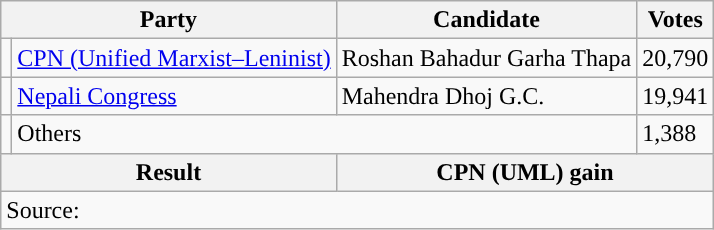<table class="wikitable">
<tr>
<th colspan="2">Party</th>
<th>Candidate</th>
<th>Votes</th>
</tr>
<tr>
<td style="background-color:"></td>
<td><a href='#'>CPN (Unified Marxist–Leninist)</a></td>
<td>Roshan Bahadur Garha Thapa</td>
<td>20,790</td>
</tr>
<tr>
<td style="background-color:"></td>
<td><a href='#'>Nepali Congress</a></td>
<td>Mahendra Dhoj G.C.</td>
<td>19,941</td>
</tr>
<tr>
<td></td>
<td colspan="2">Others</td>
<td>1,388</td>
</tr>
<tr>
<th colspan="2">Result</th>
<th colspan="2">CPN (UML) gain</th>
</tr>
<tr>
<td colspan="4">Source: </td>
</tr>
</table>
